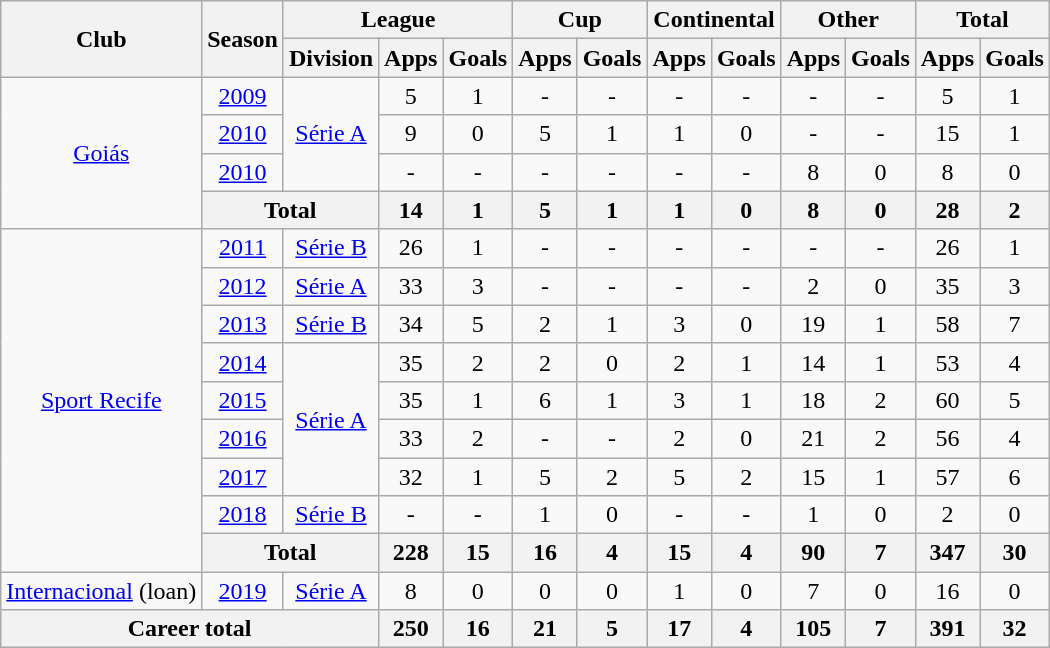<table class="wikitable" style="text-align: center;">
<tr>
<th rowspan="2">Club</th>
<th rowspan="2">Season</th>
<th colspan="3">League</th>
<th colspan="2">Cup</th>
<th colspan="2">Continental</th>
<th colspan="2">Other</th>
<th colspan="2">Total</th>
</tr>
<tr>
<th>Division</th>
<th>Apps</th>
<th>Goals</th>
<th>Apps</th>
<th>Goals</th>
<th>Apps</th>
<th>Goals</th>
<th>Apps</th>
<th>Goals</th>
<th>Apps</th>
<th>Goals</th>
</tr>
<tr>
<td rowspan="4" valign="center"><a href='#'>Goiás</a></td>
<td><a href='#'>2009</a></td>
<td rowspan="3" valign="center"><a href='#'>Série A</a></td>
<td>5</td>
<td>1</td>
<td>-</td>
<td>-</td>
<td>-</td>
<td>-</td>
<td>-</td>
<td>-</td>
<td>5</td>
<td>1</td>
</tr>
<tr>
<td><a href='#'>2010</a></td>
<td>9</td>
<td>0</td>
<td>5</td>
<td>1</td>
<td>1</td>
<td>0</td>
<td>-</td>
<td>-</td>
<td>15</td>
<td>1</td>
</tr>
<tr>
<td><a href='#'>2010</a></td>
<td>-</td>
<td>-</td>
<td>-</td>
<td>-</td>
<td>-</td>
<td>-</td>
<td>8</td>
<td>0</td>
<td>8</td>
<td>0</td>
</tr>
<tr>
<th colspan="2">Total</th>
<th>14</th>
<th>1</th>
<th>5</th>
<th>1</th>
<th>1</th>
<th>0</th>
<th>8</th>
<th>0</th>
<th>28</th>
<th>2</th>
</tr>
<tr>
<td rowspan="9" valign="center"><a href='#'>Sport Recife</a></td>
<td><a href='#'>2011</a></td>
<td rowspan="1" valign="center"><a href='#'>Série B</a></td>
<td>26</td>
<td>1</td>
<td>-</td>
<td>-</td>
<td>-</td>
<td>-</td>
<td>-</td>
<td>-</td>
<td>26</td>
<td>1</td>
</tr>
<tr>
<td><a href='#'>2012</a></td>
<td rowspan="1" valign="center"><a href='#'>Série A</a></td>
<td>33</td>
<td>3</td>
<td>-</td>
<td>-</td>
<td>-</td>
<td>-</td>
<td>2</td>
<td>0</td>
<td>35</td>
<td>3</td>
</tr>
<tr>
<td><a href='#'>2013</a></td>
<td rowspan="1" valign="center"><a href='#'>Série B</a></td>
<td>34</td>
<td>5</td>
<td>2</td>
<td>1</td>
<td>3</td>
<td>0</td>
<td>19</td>
<td>1</td>
<td>58</td>
<td>7</td>
</tr>
<tr>
<td><a href='#'>2014</a></td>
<td rowspan="4" valign="center"><a href='#'>Série A</a></td>
<td>35</td>
<td>2</td>
<td>2</td>
<td>0</td>
<td>2</td>
<td>1</td>
<td>14</td>
<td>1</td>
<td>53</td>
<td>4</td>
</tr>
<tr>
<td><a href='#'>2015</a></td>
<td>35</td>
<td>1</td>
<td>6</td>
<td>1</td>
<td>3</td>
<td>1</td>
<td>18</td>
<td>2</td>
<td>60</td>
<td>5</td>
</tr>
<tr>
<td><a href='#'>2016</a></td>
<td>33</td>
<td>2</td>
<td>-</td>
<td>-</td>
<td>2</td>
<td>0</td>
<td>21</td>
<td>2</td>
<td>56</td>
<td>4</td>
</tr>
<tr>
<td><a href='#'>2017</a></td>
<td>32</td>
<td>1</td>
<td>5</td>
<td>2</td>
<td>5</td>
<td>2</td>
<td>15</td>
<td>1</td>
<td>57</td>
<td>6</td>
</tr>
<tr>
<td><a href='#'>2018</a></td>
<td rowspan="1" valign="center"><a href='#'>Série B</a></td>
<td>-</td>
<td>-</td>
<td>1</td>
<td>0</td>
<td>-</td>
<td>-</td>
<td>1</td>
<td>0</td>
<td>2</td>
<td>0</td>
</tr>
<tr>
<th colspan="2">Total</th>
<th>228</th>
<th>15</th>
<th>16</th>
<th>4</th>
<th>15</th>
<th>4</th>
<th>90</th>
<th>7</th>
<th>347</th>
<th>30</th>
</tr>
<tr>
<td rowspan="1" valign="center"><a href='#'>Internacional</a> (loan)</td>
<td><a href='#'>2019</a></td>
<td rowspan="1" valign="center"><a href='#'>Série A</a></td>
<td>8</td>
<td>0</td>
<td>0</td>
<td>0</td>
<td>1</td>
<td>0</td>
<td>7</td>
<td>0</td>
<td>16</td>
<td>0</td>
</tr>
<tr>
<th colspan="3"><strong>Career total</strong></th>
<th>250</th>
<th>16</th>
<th>21</th>
<th>5</th>
<th>17</th>
<th>4</th>
<th>105</th>
<th>7</th>
<th>391</th>
<th>32</th>
</tr>
</table>
